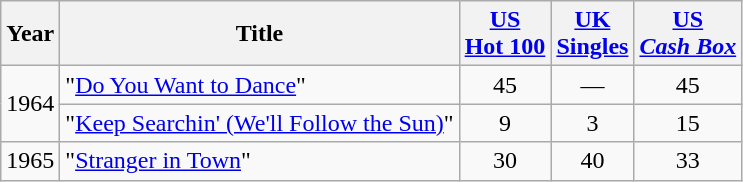<table class="wikitable">
<tr>
<th>Year</th>
<th>Title</th>
<th><a href='#'>US<br>Hot 100</a></th>
<th><a href='#'>UK<br>Singles</a></th>
<th><a href='#'>US<br><em>Cash Box</em></a></th>
</tr>
<tr>
<td rowspan="2">1964</td>
<td>"<a href='#'>Do You Want to Dance</a>"</td>
<td align="center">45</td>
<td align="center">—</td>
<td align="center">45</td>
</tr>
<tr>
<td>"<a href='#'>Keep Searchin' (We'll Follow the Sun)</a>"</td>
<td align="center">9</td>
<td align="center">3</td>
<td align="center">15</td>
</tr>
<tr>
<td>1965</td>
<td>"<a href='#'>Stranger in Town</a>"</td>
<td align="center">30</td>
<td align="center">40</td>
<td align="center">33</td>
</tr>
</table>
